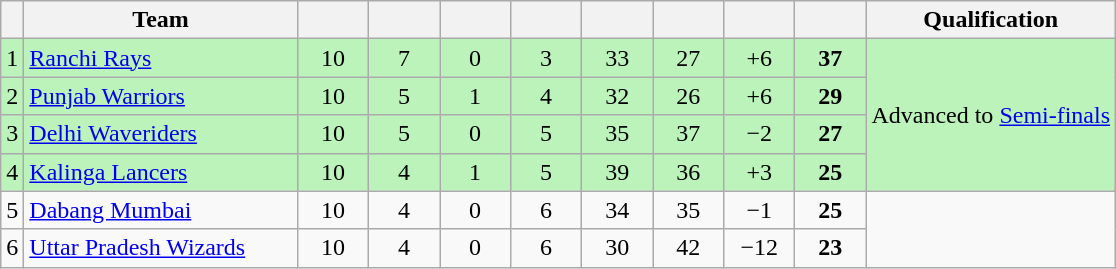<table class="wikitable" style="text-align:center; border:none">
<tr>
<th></th>
<th width="175">Team</th>
<th width="40"></th>
<th width="40"></th>
<th width="40"></th>
<th width="40"></th>
<th width="40"></th>
<th width="40"></th>
<th width="40"></th>
<th width="40"></th>
<th>Qualification</th>
</tr>
<tr style="background:#BBF3BB;">
<td>1</td>
<td align=left><a href='#'>Ranchi Rays</a></td>
<td>10</td>
<td>7</td>
<td>0</td>
<td>3</td>
<td>33</td>
<td>27</td>
<td>+6</td>
<td><strong>37</strong></td>
<td rowspan=4>Advanced to <a href='#'>Semi-finals</a></td>
</tr>
<tr style="background:#BBF3BB;">
<td>2</td>
<td align=left><a href='#'>Punjab Warriors</a></td>
<td>10</td>
<td>5</td>
<td>1</td>
<td>4</td>
<td>32</td>
<td>26</td>
<td>+6</td>
<td><strong>29</strong></td>
</tr>
<tr style="background:#BBF3BB;">
<td>3</td>
<td align=left><a href='#'>Delhi Waveriders</a></td>
<td>10</td>
<td>5</td>
<td>0</td>
<td>5</td>
<td>35</td>
<td>37</td>
<td>−2</td>
<td><strong>27</strong></td>
</tr>
<tr style="background:#BBF3BB;">
<td>4</td>
<td align=left><a href='#'>Kalinga Lancers</a></td>
<td>10</td>
<td>4</td>
<td>1</td>
<td>5</td>
<td>39</td>
<td>36</td>
<td>+3</td>
<td><strong>25</strong></td>
</tr>
<tr>
<td>5</td>
<td align=left><a href='#'>Dabang Mumbai</a></td>
<td>10</td>
<td>4</td>
<td>0</td>
<td>6</td>
<td>34</td>
<td>35</td>
<td>−1</td>
<td><strong>25</strong></td>
<td rowspan=2></td>
</tr>
<tr>
<td>6</td>
<td align=left><a href='#'>Uttar Pradesh Wizards</a></td>
<td>10</td>
<td>4</td>
<td>0</td>
<td>6</td>
<td>30</td>
<td>42</td>
<td>−12</td>
<td><strong>23</strong></td>
</tr>
</table>
